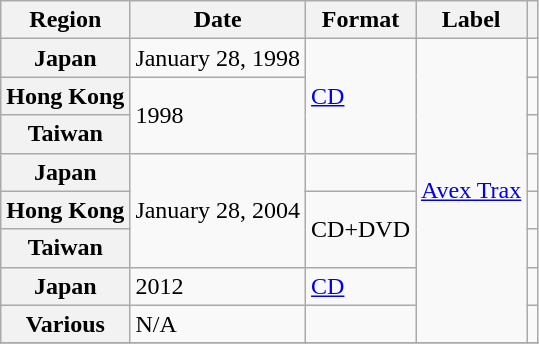<table class="wikitable plainrowheaders">
<tr>
<th scope="col">Region</th>
<th scope="col">Date</th>
<th scope="col">Format</th>
<th scope="col">Label</th>
<th scope="col"></th>
</tr>
<tr>
<th scope="row">Japan</th>
<td>January 28, 1998</td>
<td rowspan="3"><a href='#'>CD</a></td>
<td rowspan="8"><a href='#'>Avex Trax</a></td>
<td></td>
</tr>
<tr>
<th scope="row">Hong Kong</th>
<td rowspan="2">1998</td>
<td></td>
</tr>
<tr>
<th scope="row">Taiwan</th>
<td></td>
</tr>
<tr>
<th scope="row">Japan</th>
<td rowspan="3">January 28, 2004</td>
<td></td>
<td></td>
</tr>
<tr>
<th scope="row">Hong Kong</th>
<td rowspan="2">CD+DVD</td>
<td></td>
</tr>
<tr>
<th scope="row">Taiwan</th>
<td></td>
</tr>
<tr>
<th scope="row">Japan</th>
<td>2012</td>
<td><a href='#'>CD</a></td>
<td></td>
</tr>
<tr>
<th scope="row">Various</th>
<td>N/A</td>
<td></td>
<td></td>
</tr>
<tr>
</tr>
</table>
